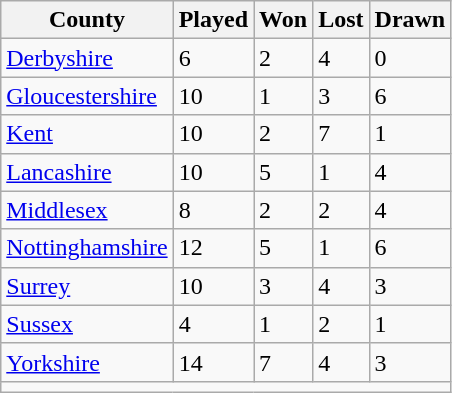<table class="wikitable sortable">
<tr>
<th>County</th>
<th>Played</th>
<th>Won</th>
<th>Lost</th>
<th>Drawn</th>
</tr>
<tr>
<td><a href='#'>Derbyshire</a></td>
<td>6</td>
<td>2</td>
<td>4</td>
<td>0</td>
</tr>
<tr>
<td><a href='#'>Gloucestershire</a></td>
<td>10</td>
<td>1</td>
<td>3</td>
<td>6</td>
</tr>
<tr>
<td><a href='#'>Kent</a></td>
<td>10</td>
<td>2</td>
<td>7</td>
<td>1</td>
</tr>
<tr>
<td><a href='#'>Lancashire</a></td>
<td>10</td>
<td>5</td>
<td>1</td>
<td>4</td>
</tr>
<tr>
<td><a href='#'>Middlesex</a></td>
<td>8</td>
<td>2</td>
<td>2</td>
<td>4</td>
</tr>
<tr>
<td><a href='#'>Nottinghamshire</a></td>
<td>12</td>
<td>5</td>
<td>1</td>
<td>6</td>
</tr>
<tr>
<td><a href='#'>Surrey</a></td>
<td>10</td>
<td>3</td>
<td>4</td>
<td>3</td>
</tr>
<tr>
<td><a href='#'>Sussex</a></td>
<td>4</td>
<td>1</td>
<td>2</td>
<td>1</td>
</tr>
<tr>
<td><a href='#'>Yorkshire</a></td>
<td>14</td>
<td>7</td>
<td>4</td>
<td>3</td>
</tr>
<tr>
<td colspan="5"></td>
</tr>
</table>
